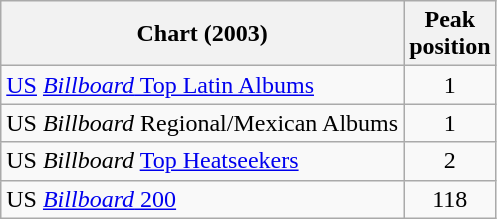<table class="wikitable">
<tr>
<th align="left">Chart (2003)</th>
<th align="left">Peak<br>position</th>
</tr>
<tr>
<td align="left"><a href='#'>US</a> <a href='#'><em>Billboard</em> Top Latin Albums</a></td>
<td align="center">1</td>
</tr>
<tr>
<td align="left">US <em>Billboard</em> Regional/Mexican Albums</td>
<td align="center">1</td>
</tr>
<tr>
<td align="left">US <em>Billboard</em> <a href='#'>Top Heatseekers</a></td>
<td align="center">2</td>
</tr>
<tr>
<td align="left">US <a href='#'><em>Billboard</em> 200</a></td>
<td align="center">118</td>
</tr>
</table>
